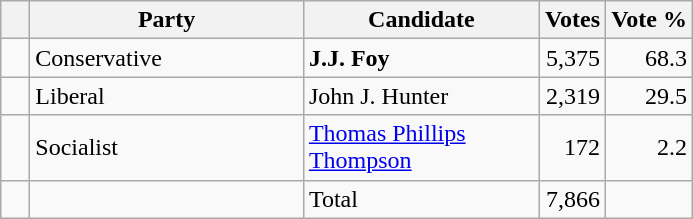<table class="wikitable">
<tr>
<th></th>
<th scope="col" width="175">Party</th>
<th scope="col" width="150">Candidate</th>
<th>Votes</th>
<th>Vote %</th>
</tr>
<tr>
<td>   </td>
<td>Conservative</td>
<td><strong>J.J. Foy</strong></td>
<td align=right>5,375</td>
<td align=right>68.3</td>
</tr>
<tr>
<td>   </td>
<td>Liberal</td>
<td>John J. Hunter</td>
<td align=right>2,319</td>
<td align=right>29.5</td>
</tr>
<tr>
<td>   </td>
<td>Socialist</td>
<td><a href='#'>Thomas Phillips Thompson</a></td>
<td align=right>172</td>
<td align=right>2.2</td>
</tr>
<tr>
<td></td>
<td></td>
<td>Total</td>
<td align=right>7,866</td>
<td></td>
</tr>
</table>
